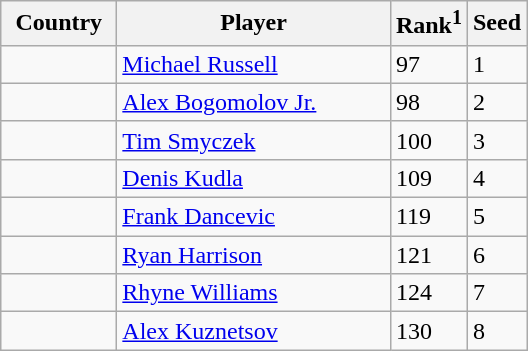<table class="sortable wikitable">
<tr>
<th width="70">Country</th>
<th width="175">Player</th>
<th>Rank<sup>1</sup></th>
<th>Seed</th>
</tr>
<tr>
<td></td>
<td><a href='#'>Michael Russell</a></td>
<td>97</td>
<td>1</td>
</tr>
<tr>
<td></td>
<td><a href='#'>Alex Bogomolov Jr.</a></td>
<td>98</td>
<td>2</td>
</tr>
<tr>
<td></td>
<td><a href='#'>Tim Smyczek</a></td>
<td>100</td>
<td>3</td>
</tr>
<tr>
<td></td>
<td><a href='#'>Denis Kudla</a></td>
<td>109</td>
<td>4</td>
</tr>
<tr>
<td></td>
<td><a href='#'>Frank Dancevic</a></td>
<td>119</td>
<td>5</td>
</tr>
<tr>
<td></td>
<td><a href='#'>Ryan Harrison</a></td>
<td>121</td>
<td>6</td>
</tr>
<tr>
<td></td>
<td><a href='#'>Rhyne Williams</a></td>
<td>124</td>
<td>7</td>
</tr>
<tr>
<td></td>
<td><a href='#'>Alex Kuznetsov</a></td>
<td>130</td>
<td>8</td>
</tr>
</table>
